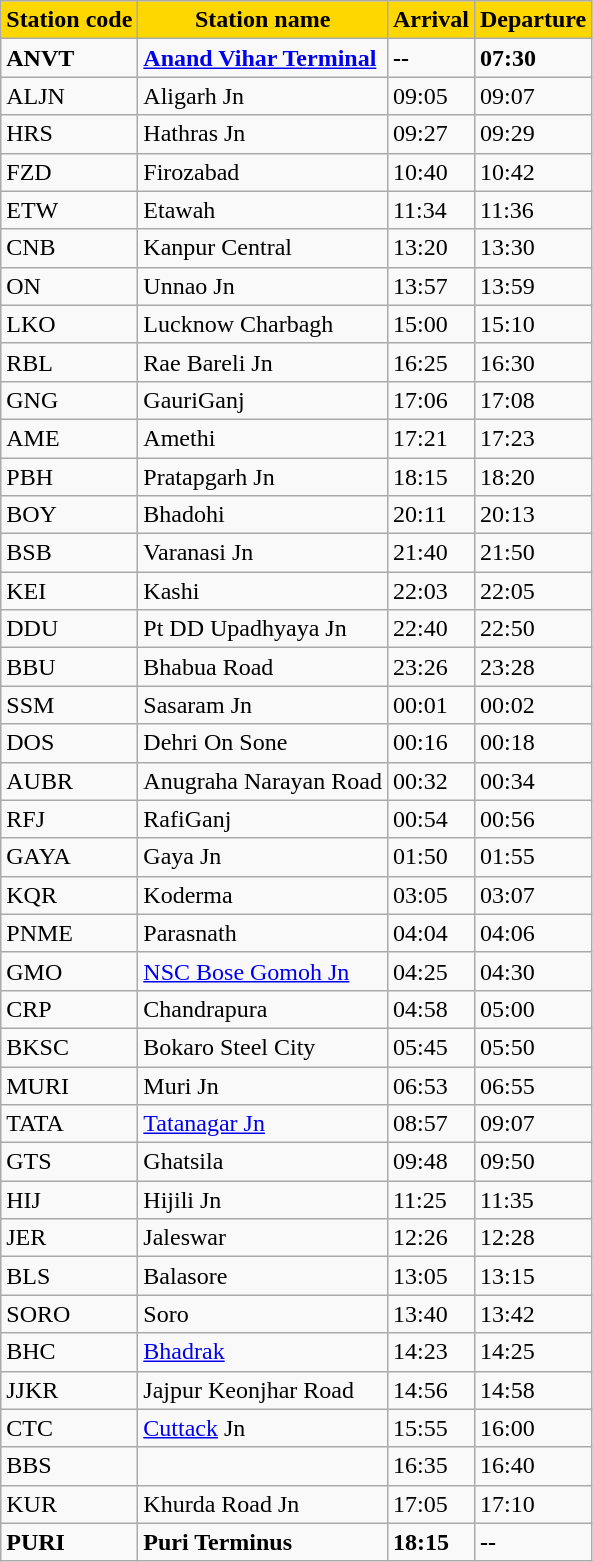<table class="wikitable">
<tr>
<th style="background-color:#FFD700">Station code</th>
<th ! style="background-color:#FFD700">Station name</th>
<th ! style="background-color:#FFD700">Arrival</th>
<th ! style="background-color:#FFD700">Departure</th>
</tr>
<tr>
<td valign="top"><strong>ANVT</strong></td>
<td valign="top"><strong><a href='#'>Anand Vihar Terminal</a></strong></td>
<td valign="top"><strong>--</strong></td>
<td valign="top"><strong>07:30</strong></td>
</tr>
<tr>
<td>ALJN</td>
<td>Aligarh Jn</td>
<td>09:05</td>
<td>09:07</td>
</tr>
<tr>
<td>HRS</td>
<td>Hathras Jn</td>
<td>09:27</td>
<td>09:29</td>
</tr>
<tr>
<td>FZD</td>
<td>Firozabad</td>
<td>10:40</td>
<td>10:42</td>
</tr>
<tr>
<td>ETW</td>
<td>Etawah</td>
<td>11:34</td>
<td>11:36</td>
</tr>
<tr>
<td>CNB</td>
<td>Kanpur Central</td>
<td>13:20</td>
<td>13:30</td>
</tr>
<tr>
<td>ON</td>
<td>Unnao Jn</td>
<td>13:57</td>
<td>13:59</td>
</tr>
<tr>
<td>LKO</td>
<td>Lucknow Charbagh</td>
<td>15:00</td>
<td>15:10</td>
</tr>
<tr>
<td>RBL</td>
<td>Rae Bareli Jn</td>
<td>16:25</td>
<td>16:30</td>
</tr>
<tr>
<td>GNG</td>
<td>GauriGanj</td>
<td>17:06</td>
<td>17:08</td>
</tr>
<tr>
<td>AME</td>
<td>Amethi</td>
<td>17:21</td>
<td>17:23</td>
</tr>
<tr>
<td>PBH</td>
<td>Pratapgarh Jn</td>
<td>18:15</td>
<td>18:20</td>
</tr>
<tr>
<td>BOY</td>
<td>Bhadohi</td>
<td>20:11</td>
<td>20:13</td>
</tr>
<tr>
<td>BSB</td>
<td>Varanasi Jn</td>
<td>21:40</td>
<td>21:50</td>
</tr>
<tr>
<td>KEI</td>
<td>Kashi</td>
<td>22:03</td>
<td>22:05</td>
</tr>
<tr>
<td>DDU</td>
<td>Pt DD Upadhyaya Jn</td>
<td>22:40</td>
<td>22:50</td>
</tr>
<tr>
<td>BBU</td>
<td>Bhabua Road</td>
<td>23:26</td>
<td>23:28</td>
</tr>
<tr>
<td>SSM</td>
<td>Sasaram Jn</td>
<td>00:01</td>
<td>00:02</td>
</tr>
<tr>
<td>DOS</td>
<td>Dehri On Sone</td>
<td>00:16</td>
<td>00:18</td>
</tr>
<tr>
<td>AUBR</td>
<td>Anugraha Narayan Road</td>
<td>00:32</td>
<td>00:34</td>
</tr>
<tr>
<td>RFJ</td>
<td>RafiGanj</td>
<td>00:54</td>
<td>00:56</td>
</tr>
<tr>
<td>GAYA</td>
<td>Gaya Jn</td>
<td>01:50</td>
<td>01:55</td>
</tr>
<tr>
<td>KQR</td>
<td>Koderma</td>
<td>03:05</td>
<td>03:07</td>
</tr>
<tr>
<td>PNME</td>
<td>Parasnath</td>
<td>04:04</td>
<td>04:06</td>
</tr>
<tr>
<td>GMO</td>
<td><a href='#'>NSC Bose Gomoh Jn</a></td>
<td>04:25</td>
<td>04:30</td>
</tr>
<tr>
<td>CRP</td>
<td>Chandrapura</td>
<td>04:58</td>
<td>05:00</td>
</tr>
<tr>
<td>BKSC</td>
<td>Bokaro Steel City</td>
<td>05:45</td>
<td>05:50</td>
</tr>
<tr>
<td>MURI</td>
<td>Muri Jn</td>
<td>06:53</td>
<td>06:55</td>
</tr>
<tr>
<td valign="top">TATA</td>
<td valign="top"><a href='#'>Tatanagar Jn</a></td>
<td valign="top">08:57</td>
<td valign="top">09:07</td>
</tr>
<tr>
<td valign="top">GTS</td>
<td valign="top">Ghatsila</td>
<td valign="top">09:48</td>
<td valign="top">09:50</td>
</tr>
<tr>
<td valign="top">HIJ</td>
<td valign="top">Hijili Jn</td>
<td valign="top">11:25</td>
<td valign="top">11:35</td>
</tr>
<tr>
<td>JER</td>
<td>Jaleswar</td>
<td>12:26</td>
<td>12:28</td>
</tr>
<tr>
<td valign="top">BLS</td>
<td valign="top">Balasore</td>
<td valign="top">13:05</td>
<td valign="top">13:15</td>
</tr>
<tr>
<td>SORO</td>
<td>Soro</td>
<td>13:40</td>
<td>13:42</td>
</tr>
<tr>
<td valign="top">BHC</td>
<td valign="top"><a href='#'>Bhadrak</a></td>
<td valign="top">14:23</td>
<td valign="top">14:25</td>
</tr>
<tr>
<td valign="top">JJKR</td>
<td valign="top">Jajpur Keonjhar Road</td>
<td valign="top">14:56</td>
<td valign="top">14:58</td>
</tr>
<tr>
<td valign="top">CTC</td>
<td valign="top"><a href='#'>Cuttack</a> Jn</td>
<td valign="top">15:55</td>
<td valign="top">16:00</td>
</tr>
<tr>
<td valign="top">BBS</td>
<td valign="top"></td>
<td valign="top">16:35</td>
<td valign="top">16:40</td>
</tr>
<tr>
<td valign="top">KUR</td>
<td valign="top">Khurda Road Jn</td>
<td valign="top">17:05</td>
<td valign="top">17:10</td>
</tr>
<tr>
<td valign="top"><strong>PURI</strong></td>
<td valign="top"><strong>Puri Terminus</strong></td>
<td valign="top"><strong>18:15</strong></td>
<td valign="top"><strong>--</strong></td>
</tr>
</table>
